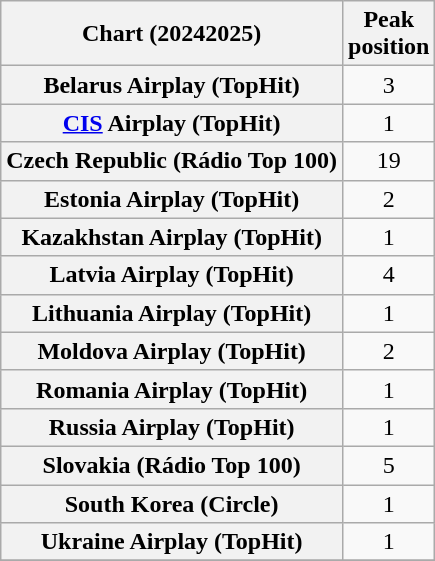<table class="wikitable sortable plainrowheaders" style="text-align:center">
<tr>
<th scope="col">Chart (20242025)</th>
<th scope="col">Peak<br>position</th>
</tr>
<tr>
<th scope="row">Belarus Airplay (TopHit)</th>
<td>3</td>
</tr>
<tr>
<th scope="row"><a href='#'>CIS</a> Airplay (TopHit)</th>
<td>1</td>
</tr>
<tr>
<th scope="row">Czech Republic (Rádio Top 100)</th>
<td>19</td>
</tr>
<tr>
<th scope="row">Estonia Airplay (TopHit)</th>
<td>2</td>
</tr>
<tr>
<th scope="row">Kazakhstan Airplay (TopHit)</th>
<td>1</td>
</tr>
<tr>
<th scope="row">Latvia Airplay (TopHit)</th>
<td>4</td>
</tr>
<tr>
<th scope="row">Lithuania Airplay (TopHit)</th>
<td>1</td>
</tr>
<tr>
<th scope="row">Moldova Airplay (TopHit)</th>
<td>2</td>
</tr>
<tr>
<th scope="row">Romania Airplay (TopHit)</th>
<td>1</td>
</tr>
<tr>
<th scope="row">Russia Airplay (TopHit)</th>
<td>1</td>
</tr>
<tr>
<th scope="row">Slovakia (Rádio Top 100)</th>
<td>5</td>
</tr>
<tr>
<th scope="row">South Korea (Circle)</th>
<td>1</td>
</tr>
<tr>
<th scope="row">Ukraine Airplay (TopHit)</th>
<td>1</td>
</tr>
<tr>
</tr>
</table>
